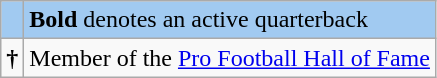<table class="wikitable" align center:;">
<tr style="background:#A1CAF1">
<td></td>
<td><strong>Bold</strong> denotes an active quarterback</td>
</tr>
<tr>
<td><strong>†</strong></td>
<td>Member of the <a href='#'>Pro Football Hall of Fame</a></td>
</tr>
</table>
